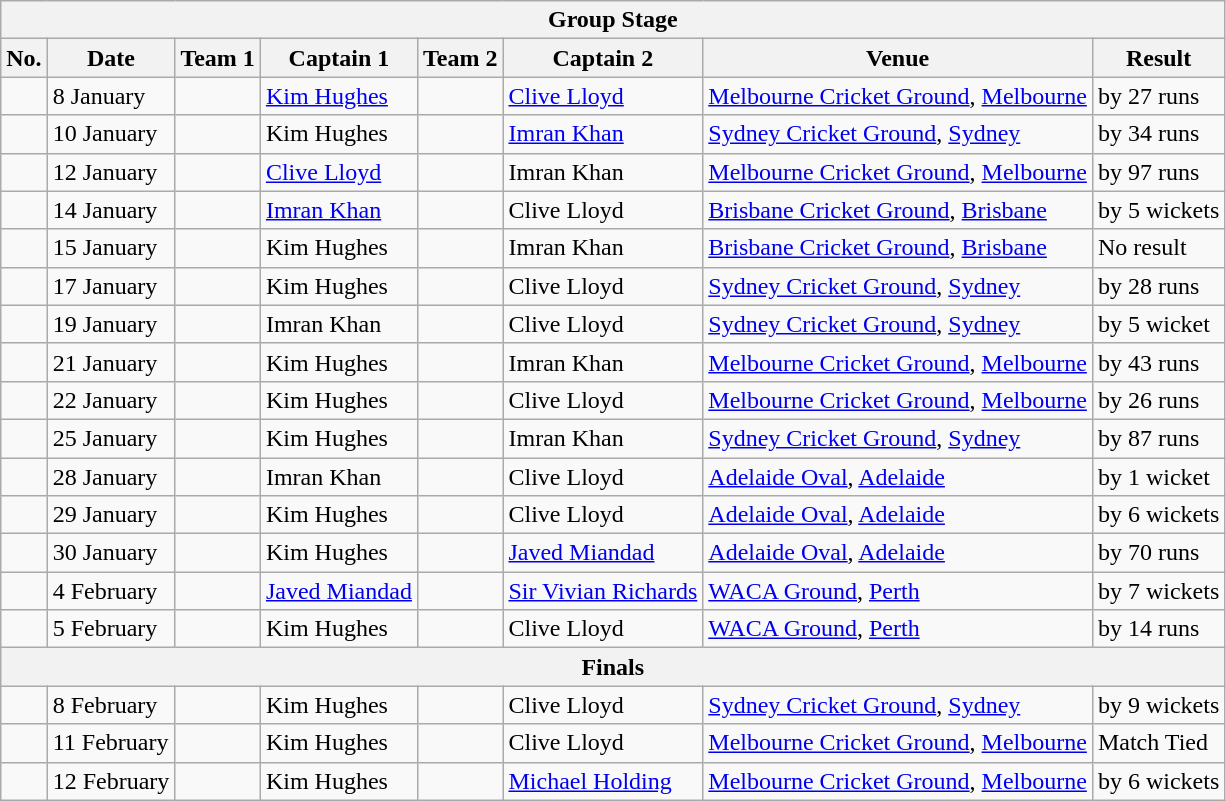<table class="wikitable">
<tr>
<th colspan="9">Group Stage</th>
</tr>
<tr>
<th>No.</th>
<th>Date</th>
<th>Team 1</th>
<th>Captain 1</th>
<th>Team 2</th>
<th>Captain 2</th>
<th>Venue</th>
<th>Result</th>
</tr>
<tr>
<td></td>
<td>8 January</td>
<td></td>
<td><a href='#'>Kim Hughes</a></td>
<td></td>
<td><a href='#'>Clive Lloyd</a></td>
<td><a href='#'>Melbourne Cricket Ground</a>, <a href='#'>Melbourne</a></td>
<td> by 27 runs</td>
</tr>
<tr>
<td></td>
<td>10 January</td>
<td></td>
<td>Kim Hughes</td>
<td></td>
<td><a href='#'>Imran Khan</a></td>
<td><a href='#'>Sydney Cricket Ground</a>, <a href='#'>Sydney</a></td>
<td> by 34 runs</td>
</tr>
<tr>
<td></td>
<td>12 January</td>
<td></td>
<td><a href='#'>Clive Lloyd</a></td>
<td></td>
<td>Imran Khan</td>
<td><a href='#'>Melbourne Cricket Ground</a>, <a href='#'>Melbourne</a></td>
<td> by 97 runs</td>
</tr>
<tr>
<td></td>
<td>14 January</td>
<td></td>
<td><a href='#'>Imran Khan</a></td>
<td></td>
<td>Clive Lloyd</td>
<td><a href='#'>Brisbane Cricket Ground</a>, <a href='#'>Brisbane</a></td>
<td> by 5 wickets</td>
</tr>
<tr>
<td></td>
<td>15 January</td>
<td></td>
<td>Kim Hughes</td>
<td></td>
<td>Imran Khan</td>
<td><a href='#'>Brisbane Cricket Ground</a>, <a href='#'>Brisbane</a></td>
<td>No result</td>
</tr>
<tr>
<td></td>
<td>17 January</td>
<td></td>
<td>Kim Hughes</td>
<td></td>
<td>Clive Lloyd</td>
<td><a href='#'>Sydney Cricket Ground</a>, <a href='#'>Sydney</a></td>
<td> by 28 runs</td>
</tr>
<tr>
<td></td>
<td>19 January</td>
<td></td>
<td>Imran Khan</td>
<td></td>
<td>Clive Lloyd</td>
<td><a href='#'>Sydney Cricket Ground</a>, <a href='#'>Sydney</a></td>
<td> by 5 wicket</td>
</tr>
<tr>
<td></td>
<td>21 January</td>
<td></td>
<td>Kim Hughes</td>
<td></td>
<td>Imran Khan</td>
<td><a href='#'>Melbourne Cricket Ground</a>, <a href='#'>Melbourne</a></td>
<td> by 43 runs</td>
</tr>
<tr>
<td></td>
<td>22 January</td>
<td></td>
<td>Kim Hughes</td>
<td></td>
<td>Clive Lloyd</td>
<td><a href='#'>Melbourne Cricket Ground</a>, <a href='#'>Melbourne</a></td>
<td> by 26 runs</td>
</tr>
<tr>
<td></td>
<td>25 January</td>
<td></td>
<td>Kim Hughes</td>
<td></td>
<td>Imran Khan</td>
<td><a href='#'>Sydney Cricket Ground</a>, <a href='#'>Sydney</a></td>
<td> by 87 runs</td>
</tr>
<tr>
<td></td>
<td>28 January</td>
<td></td>
<td>Imran Khan</td>
<td></td>
<td>Clive Lloyd</td>
<td><a href='#'>Adelaide Oval</a>, <a href='#'>Adelaide</a></td>
<td> by 1 wicket</td>
</tr>
<tr>
<td></td>
<td>29 January</td>
<td></td>
<td>Kim Hughes</td>
<td></td>
<td>Clive Lloyd</td>
<td><a href='#'>Adelaide Oval</a>, <a href='#'>Adelaide</a></td>
<td> by 6 wickets</td>
</tr>
<tr>
<td></td>
<td>30 January</td>
<td></td>
<td>Kim Hughes</td>
<td></td>
<td><a href='#'>Javed Miandad</a></td>
<td><a href='#'>Adelaide Oval</a>, <a href='#'>Adelaide</a></td>
<td> by 70 runs</td>
</tr>
<tr>
<td></td>
<td>4 February</td>
<td></td>
<td><a href='#'>Javed Miandad</a></td>
<td></td>
<td><a href='#'>Sir Vivian Richards</a></td>
<td><a href='#'>WACA Ground</a>, <a href='#'>Perth</a></td>
<td> by 7 wickets</td>
</tr>
<tr>
<td></td>
<td>5 February</td>
<td></td>
<td>Kim Hughes</td>
<td></td>
<td>Clive Lloyd</td>
<td><a href='#'>WACA Ground</a>, <a href='#'>Perth</a></td>
<td> by 14 runs</td>
</tr>
<tr>
<th colspan="9">Finals</th>
</tr>
<tr>
<td></td>
<td>8 February</td>
<td></td>
<td>Kim Hughes</td>
<td></td>
<td>Clive Lloyd</td>
<td><a href='#'>Sydney Cricket Ground</a>, <a href='#'>Sydney</a></td>
<td> by 9 wickets</td>
</tr>
<tr>
<td></td>
<td>11 February</td>
<td></td>
<td>Kim Hughes</td>
<td></td>
<td>Clive Lloyd</td>
<td><a href='#'>Melbourne Cricket Ground</a>, <a href='#'>Melbourne</a></td>
<td>Match Tied</td>
</tr>
<tr>
<td></td>
<td>12 February</td>
<td></td>
<td>Kim Hughes</td>
<td></td>
<td><a href='#'>Michael Holding</a></td>
<td><a href='#'>Melbourne Cricket Ground</a>, <a href='#'>Melbourne</a></td>
<td> by 6 wickets</td>
</tr>
</table>
